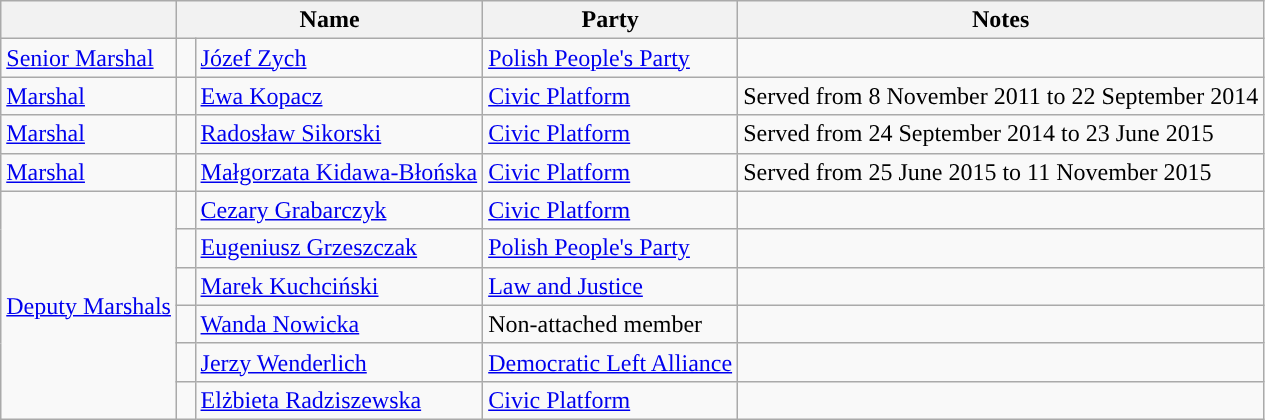<table class="wikitable">
<tr>
<th class="sortable"></th>
<th colspan=2>Name</th>
<th>Party</th>
<th>Notes</th>
</tr>
<tr>
<td><a href='#'>Senior Marshal</a></td>
<td width=5px style="background-color: "></td>
<td><a href='#'>Józef Zych</a></td>
<td><a href='#'>Polish People's Party</a></td>
<td></td>
</tr>
<tr>
<td><a href='#'>Marshal</a></td>
<td style="background-color: "></td>
<td><a href='#'>Ewa Kopacz</a></td>
<td><a href='#'>Civic Platform</a></td>
<td>Served from 8 November 2011 to 22 September 2014</td>
</tr>
<tr>
<td><a href='#'>Marshal</a></td>
<td style="background-color: "></td>
<td><a href='#'>Radosław Sikorski</a></td>
<td><a href='#'>Civic Platform</a></td>
<td>Served from 24 September 2014 to 23 June 2015</td>
</tr>
<tr>
<td><a href='#'>Marshal</a></td>
<td style="background-color: "></td>
<td><a href='#'>Małgorzata Kidawa-Błońska</a></td>
<td><a href='#'>Civic Platform</a></td>
<td>Served from 25 June 2015 to 11 November 2015</td>
</tr>
<tr>
<td rowspan=6><a href='#'>Deputy Marshals</a></td>
<td style="background-color: "></td>
<td><a href='#'>Cezary Grabarczyk</a></td>
<td><a href='#'>Civic Platform</a></td>
<td></td>
</tr>
<tr>
<td style="background-color: "></td>
<td><a href='#'>Eugeniusz Grzeszczak</a></td>
<td><a href='#'>Polish People's Party</a></td>
<td></td>
</tr>
<tr>
<td style="background-color: "></td>
<td><a href='#'>Marek Kuchciński</a></td>
<td><a href='#'>Law and Justice</a></td>
<td></td>
</tr>
<tr>
<td style="background-color: "></td>
<td><a href='#'>Wanda Nowicka</a></td>
<td>Non-attached member</td>
<td></td>
</tr>
<tr>
<td style="background-color: "></td>
<td><a href='#'>Jerzy Wenderlich</a></td>
<td><a href='#'>Democratic Left Alliance</a></td>
<td></td>
</tr>
<tr>
<td style="background-color: "></td>
<td><a href='#'>Elżbieta Radziszewska</a></td>
<td><a href='#'>Civic Platform</a></td>
<td></td>
</tr>
</table>
